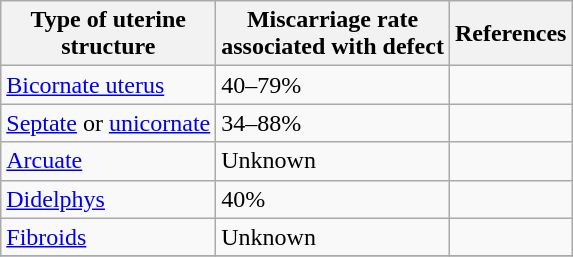<table class="wikitable">
<tr>
<th>Type of uterine<br>structure</th>
<th>Miscarriage rate<br>associated with defect</th>
<th>References</th>
</tr>
<tr>
<td><a href='#'>Bicornate uterus</a></td>
<td>40–79%</td>
<td></td>
</tr>
<tr>
<td><a href='#'>Septate</a> or <a href='#'>unicornate</a></td>
<td>34–88%</td>
<td></td>
</tr>
<tr>
<td><a href='#'>Arcuate</a></td>
<td>Unknown</td>
<td></td>
</tr>
<tr>
<td><a href='#'>Didelphys</a></td>
<td>40%</td>
<td></td>
</tr>
<tr>
<td><a href='#'>Fibroids</a></td>
<td>Unknown</td>
<td></td>
</tr>
<tr>
</tr>
</table>
